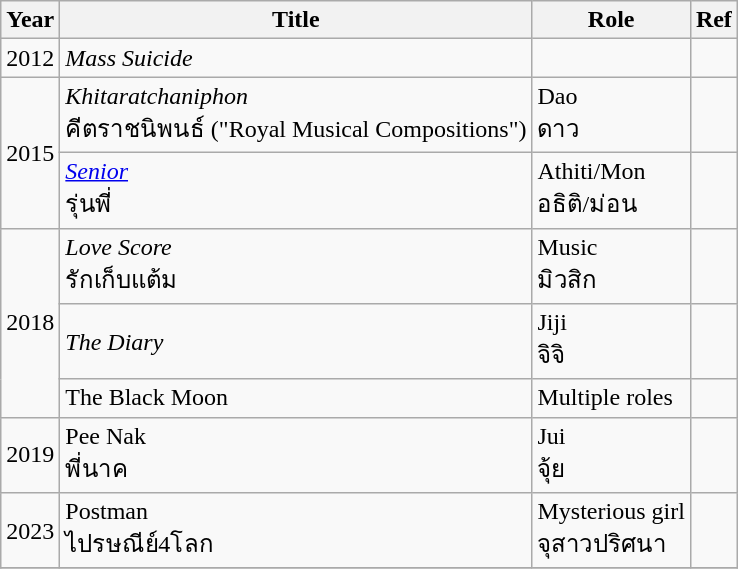<table class="wikitable" style="text-align:left;">
<tr>
<th>Year</th>
<th>Title</th>
<th>Role</th>
<th>Ref</th>
</tr>
<tr>
<td>2012</td>
<td><em>Mass Suicide</em></td>
<td></td>
<td></td>
</tr>
<tr>
<td rowspan="2">2015</td>
<td><em>Khitaratchaniphon</em> <br> คีตราชนิพนธ์ ("Royal Musical Compositions")</td>
<td>Dao <br> ดาว</td>
<td></td>
</tr>
<tr>
<td><em><a href='#'>Senior</a></em> <br> รุ่นพี่</td>
<td>Athiti/Mon <br> อธิติ/ม่อน</td>
<td></td>
</tr>
<tr>
<td rowspan="3">2018</td>
<td><em>Love Score</em> <br> รักเก็บแต้ม</td>
<td>Music <br> มิวสิก</td>
<td></td>
</tr>
<tr>
<td><em>The Diary</em></td>
<td>Jiji<br> จิจิ</td>
<td></td>
</tr>
<tr>
<td>The Black Moon<br></td>
<td>Multiple roles</td>
<td></td>
</tr>
<tr>
<td>2019</td>
<td>Pee Nak<br>พี่นาค</td>
<td>Jui<br>จุ้ย</td>
<td></td>
</tr>
<tr>
<td>2023</td>
<td>Postman<br>ไปรษณีย์4โลก</td>
<td>Mysterious girl<br>จุสาวปริศนา</td>
<td></td>
</tr>
<tr>
</tr>
</table>
